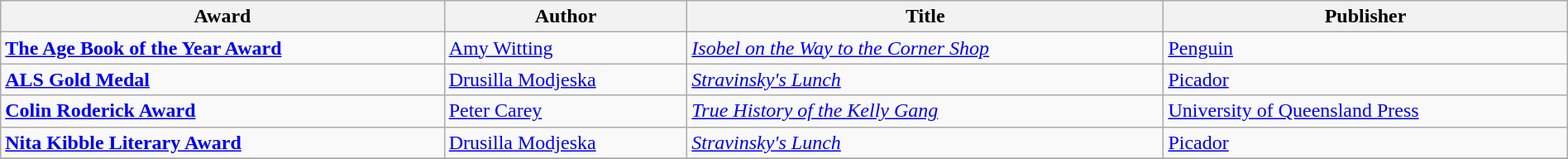<table class="wikitable" width=100%>
<tr>
<th>Award</th>
<th>Author</th>
<th>Title</th>
<th>Publisher</th>
</tr>
<tr>
<td><strong><a href='#'>The Age Book of the Year Award</a></strong></td>
<td><a href='#'>Amy Witting</a></td>
<td><em><a href='#'>Isobel on the Way to the Corner Shop</a></em></td>
<td><a href='#'>Penguin</a></td>
</tr>
<tr>
<td><strong><a href='#'>ALS Gold Medal</a></strong></td>
<td><a href='#'>Drusilla Modjeska</a></td>
<td><em><a href='#'>Stravinsky's Lunch</a></em></td>
<td><a href='#'>Picador</a></td>
</tr>
<tr>
<td><strong><a href='#'>Colin Roderick Award</a></strong></td>
<td><a href='#'>Peter Carey</a></td>
<td><em><a href='#'>True History of the Kelly Gang</a></em></td>
<td><a href='#'>University of Queensland Press</a></td>
</tr>
<tr>
<td><strong><a href='#'>Nita Kibble Literary Award</a></strong></td>
<td><a href='#'>Drusilla Modjeska</a></td>
<td><em><a href='#'>Stravinsky's Lunch</a></em></td>
<td><a href='#'>Picador</a></td>
</tr>
<tr>
</tr>
</table>
